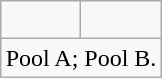<table class="wikitable" style="text-align:center; margin: 1em auto;">
<tr>
<td><br></td>
<td></td>
</tr>
<tr>
<td colspan="2"> Pool A;  Pool B.</td>
</tr>
</table>
